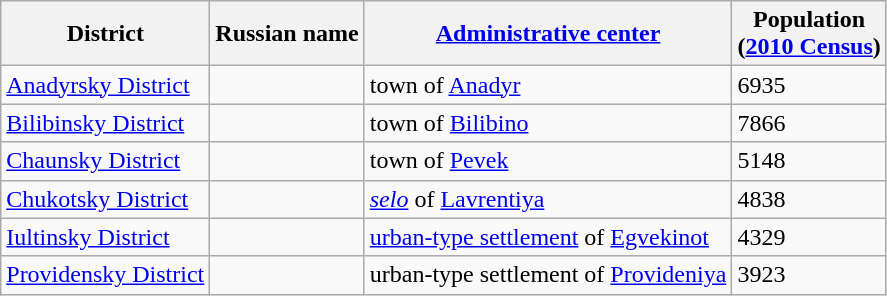<table class="wikitable sortable">
<tr>
<th>District</th>
<th>Russian name</th>
<th><a href='#'>Administrative center</a></th>
<th>Population<br>(<a href='#'>2010 Census</a>)</th>
</tr>
<tr>
<td><a href='#'>Anadyrsky District</a></td>
<td></td>
<td>town of <a href='#'>Anadyr</a></td>
<td>6935</td>
</tr>
<tr>
<td><a href='#'>Bilibinsky District</a></td>
<td></td>
<td>town of <a href='#'>Bilibino</a></td>
<td>7866</td>
</tr>
<tr>
<td><a href='#'>Chaunsky District</a></td>
<td></td>
<td>town of <a href='#'>Pevek</a></td>
<td>5148</td>
</tr>
<tr>
<td><a href='#'>Chukotsky District</a></td>
<td></td>
<td><em><a href='#'>selo</a></em> of <a href='#'>Lavrentiya</a></td>
<td>4838</td>
</tr>
<tr>
<td><a href='#'>Iultinsky District</a></td>
<td></td>
<td><a href='#'>urban-type settlement</a> of <a href='#'>Egvekinot</a></td>
<td>4329</td>
</tr>
<tr>
<td><a href='#'>Providensky District</a></td>
<td></td>
<td>urban-type settlement of <a href='#'>Provideniya</a></td>
<td>3923</td>
</tr>
</table>
